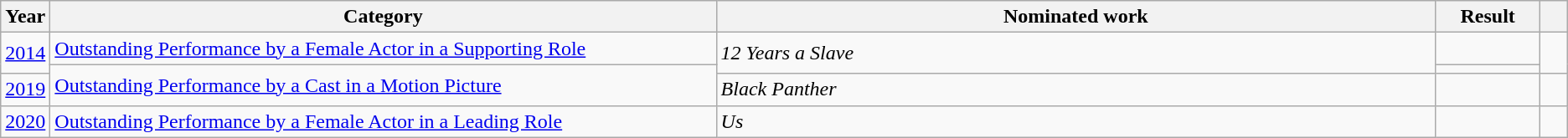<table class=wikitable>
<tr>
<th scope="col" style="width:1em;">Year</th>
<th scope="col" style="width:36em;">Category</th>
<th scope="col" style="width:39em;">Nominated work</th>
<th scope="col" style="width:5em;">Result</th>
<th scope="col" style="width:1em;"></th>
</tr>
<tr>
<td rowspan="2"><a href='#'>2014</a></td>
<td><a href='#'>Outstanding Performance by a Female Actor in a Supporting Role</a></td>
<td rowspan="2"><em>12 Years a Slave</em></td>
<td></td>
<td rowspan="2"></td>
</tr>
<tr>
<td rowspan="2"><a href='#'>Outstanding Performance by a Cast in a Motion Picture</a></td>
<td></td>
</tr>
<tr>
<td><a href='#'>2019</a></td>
<td><em>Black Panther</em></td>
<td></td>
<td></td>
</tr>
<tr>
<td><a href='#'>2020</a></td>
<td><a href='#'>Outstanding Performance by a Female Actor in a Leading Role</a></td>
<td><em>Us</em></td>
<td></td>
<td></td>
</tr>
</table>
